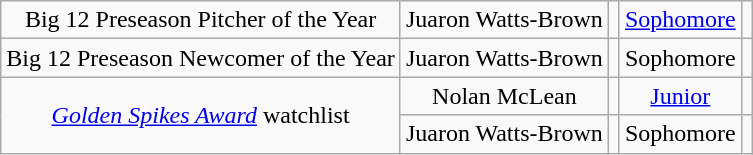<table class="wikitable">
<tr align="center">
<td>Big 12 Preseason Pitcher of the Year</td>
<td>Juaron Watts-Brown</td>
<td><a href='#'></a></td>
<td><a href='#'>Sophomore</a></td>
<td></td>
</tr>
<tr align="center">
<td>Big 12 Preseason Newcomer of the Year</td>
<td>Juaron Watts-Brown</td>
<td></td>
<td>Sophomore</td>
<td></td>
</tr>
<tr align="center">
<td rowspan="2"><em><a href='#'>Golden Spikes Award</a></em> watchlist</td>
<td>Nolan McLean</td>
<td><a href='#'></a></td>
<td><a href='#'>Junior</a></td>
<td></td>
</tr>
<tr align="center">
<td>Juaron Watts-Brown</td>
<td></td>
<td>Sophomore</td>
<td></td>
</tr>
</table>
